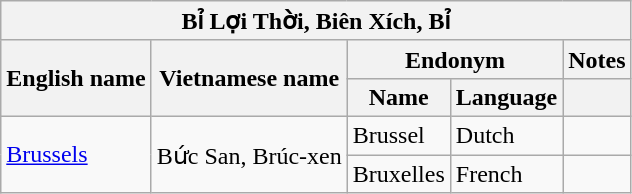<table class="wikitable sortable">
<tr>
<th colspan="5"> Bỉ Lợi Thời, Biên Xích, Bỉ</th>
</tr>
<tr>
<th rowspan="2">English name</th>
<th rowspan="2">Vietnamese name</th>
<th colspan="2">Endonym</th>
<th>Notes</th>
</tr>
<tr>
<th>Name</th>
<th>Language</th>
<th></th>
</tr>
<tr>
<td rowspan="2"><a href='#'>Brussels</a></td>
<td rowspan="2">Bức San, Brúc-xen</td>
<td>Brussel</td>
<td>Dutch</td>
<td></td>
</tr>
<tr>
<td>Bruxelles</td>
<td>French</td>
<td></td>
</tr>
</table>
